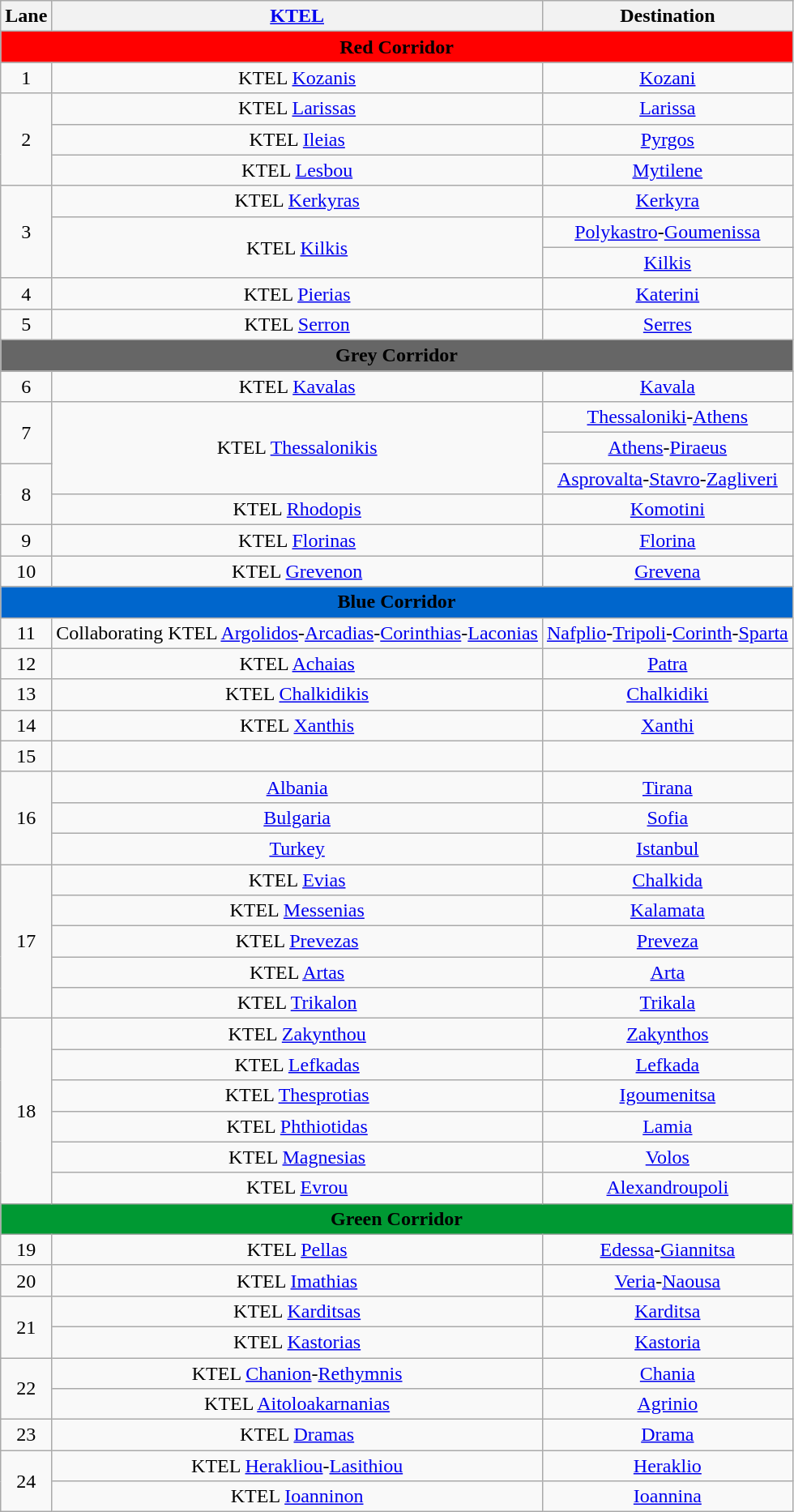<table class="wikitable">
<tr>
<th align=center>Lane</th>
<th align=center><a href='#'>KTEL</a></th>
<th align=center>Destination</th>
</tr>
<tr bgcolor="#FF0000">
<td align=center colspan=3><span><strong>Red Corridor</strong></span></td>
</tr>
<tr>
<td align=center>1</td>
<td align=center>KTEL <a href='#'>Kozanis</a></td>
<td align=center><a href='#'>Kozani</a></td>
</tr>
<tr>
<td align=center rowspan=3>2</td>
<td align=center>KTEL <a href='#'>Larissas</a></td>
<td align=center><a href='#'>Larissa</a></td>
</tr>
<tr>
<td align=center>KTEL <a href='#'>Ileias</a></td>
<td align=center><a href='#'>Pyrgos</a></td>
</tr>
<tr>
<td align=center>KTEL <a href='#'>Lesbou</a></td>
<td align=center><a href='#'>Mytilene</a></td>
</tr>
<tr>
<td align=center rowspan=3>3</td>
<td align=center>KTEL <a href='#'>Kerkyras</a></td>
<td align=center><a href='#'>Kerkyra</a></td>
</tr>
<tr>
<td align=center rowspan=2>KTEL <a href='#'>Kilkis</a></td>
<td align=center><a href='#'>Polykastro</a>-<a href='#'>Goumenissa</a></td>
</tr>
<tr>
<td align=center><a href='#'>Kilkis</a></td>
</tr>
<tr>
<td align=center>4</td>
<td align=center>KTEL <a href='#'>Pierias</a></td>
<td align=center><a href='#'>Katerini</a></td>
</tr>
<tr>
<td align=center>5</td>
<td align=center>KTEL <a href='#'>Serron</a></td>
<td align=center><a href='#'>Serres</a></td>
</tr>
<tr bgcolor="#666666">
<td align=center colspan=3><span><strong>Grey Corridor</strong></span></td>
</tr>
<tr>
<td align=center>6</td>
<td align=center>KTEL <a href='#'>Kavalas</a></td>
<td align=center><a href='#'>Kavala</a></td>
</tr>
<tr>
<td align=center rowspan=2>7</td>
<td align=center rowspan=3>KTEL <a href='#'>Thessalonikis</a></td>
<td align=center><a href='#'>Thessaloniki</a>-<a href='#'>Athens</a></td>
</tr>
<tr>
<td align=center><a href='#'>Athens</a>-<a href='#'>Piraeus</a></td>
</tr>
<tr>
<td align=center rowspan=2>8</td>
<td align=center><a href='#'>Asprovalta</a>-<a href='#'>Stavro</a>-<a href='#'>Zagliveri</a></td>
</tr>
<tr>
<td align=center>KTEL <a href='#'>Rhodopis</a></td>
<td align=center><a href='#'>Komotini</a></td>
</tr>
<tr>
<td align=center>9</td>
<td align=center>KTEL <a href='#'>Florinas</a></td>
<td align=center><a href='#'>Florina</a></td>
</tr>
<tr>
<td align=center>10</td>
<td align=center>KTEL <a href='#'>Grevenon</a></td>
<td align=center><a href='#'>Grevena</a></td>
</tr>
<tr bgcolor="#0066CC">
<td align=center colspan=3><span><strong>Blue Corridor</strong></span></td>
</tr>
<tr>
<td align=center>11</td>
<td align=center>Collaborating KTEL <a href='#'>Argolidos</a>-<a href='#'>Arcadias</a>-<a href='#'>Corinthias</a>-<a href='#'>Laconias</a></td>
<td align=center><a href='#'>Nafplio</a>-<a href='#'>Tripoli</a>-<a href='#'>Corinth</a>-<a href='#'>Sparta</a></td>
</tr>
<tr>
<td align=center>12</td>
<td align=center>KTEL <a href='#'>Achaias</a></td>
<td align=center><a href='#'>Patra</a></td>
</tr>
<tr>
<td align=center>13</td>
<td align=center>KTEL <a href='#'>Chalkidikis</a></td>
<td align=center><a href='#'>Chalkidiki</a></td>
</tr>
<tr>
<td align=center>14</td>
<td align=center>KTEL <a href='#'>Xanthis</a></td>
<td align=center><a href='#'>Xanthi</a></td>
</tr>
<tr>
<td align=center>15</td>
<td></td>
<td></td>
</tr>
<tr>
<td align=center rowspan=3>16</td>
<td align=center> <a href='#'>Albania</a></td>
<td align=center><a href='#'>Tirana</a></td>
</tr>
<tr>
<td align=center> <a href='#'>Bulgaria</a></td>
<td align=center><a href='#'>Sofia</a></td>
</tr>
<tr>
<td align=center> <a href='#'>Turkey</a></td>
<td align=center><a href='#'>Istanbul</a></td>
</tr>
<tr>
<td align=center rowspan=5>17</td>
<td align=center>KTEL <a href='#'>Evias</a></td>
<td align=center><a href='#'>Chalkida</a></td>
</tr>
<tr>
<td align=center>KTEL <a href='#'>Messenias</a></td>
<td align=center><a href='#'>Kalamata</a></td>
</tr>
<tr>
<td align=center>KTEL <a href='#'>Prevezas</a></td>
<td align=center><a href='#'>Preveza</a></td>
</tr>
<tr>
<td align=center>KTEL <a href='#'>Artas</a></td>
<td align=center><a href='#'>Arta</a></td>
</tr>
<tr>
<td align=center>KTEL <a href='#'>Trikalon</a></td>
<td align=center><a href='#'>Trikala</a></td>
</tr>
<tr>
<td align=center rowspan=6>18</td>
<td align=center>KTEL <a href='#'>Zakynthou</a></td>
<td align=center><a href='#'>Zakynthos</a></td>
</tr>
<tr>
<td align=center>KTEL <a href='#'>Lefkadas</a></td>
<td align=center><a href='#'>Lefkada</a></td>
</tr>
<tr>
<td align=center>KTEL <a href='#'>Thesprotias</a></td>
<td align=center><a href='#'>Igoumenitsa</a></td>
</tr>
<tr>
<td align=center>KTEL <a href='#'>Phthiotidas</a></td>
<td align=center><a href='#'>Lamia</a></td>
</tr>
<tr>
<td align=center>KTEL <a href='#'>Magnesias</a></td>
<td align=center><a href='#'>Volos</a></td>
</tr>
<tr>
<td align=center>KTEL <a href='#'>Evrou</a></td>
<td align=center><a href='#'>Alexandroupoli</a></td>
</tr>
<tr bgcolor="#009933">
<td align=center colspan=3><span><strong>Green Corridor</strong></span></td>
</tr>
<tr>
<td align=center>19</td>
<td align=center>KTEL <a href='#'>Pellas</a></td>
<td align=center><a href='#'>Edessa</a>-<a href='#'>Giannitsa</a></td>
</tr>
<tr>
<td align=center>20</td>
<td align=center>KTEL <a href='#'>Imathias</a></td>
<td align=center><a href='#'>Veria</a>-<a href='#'>Naousa</a></td>
</tr>
<tr>
<td align=center rowspan=2>21</td>
<td align=center>KTEL <a href='#'>Karditsas</a></td>
<td align=center><a href='#'>Karditsa</a></td>
</tr>
<tr>
<td align=center>KTEL <a href='#'>Kastorias</a></td>
<td align=center><a href='#'>Kastoria</a></td>
</tr>
<tr>
<td align=center rowspan=2>22</td>
<td align=center>KTEL <a href='#'>Chanion</a>-<a href='#'>Rethymnis</a></td>
<td align=center><a href='#'>Chania</a></td>
</tr>
<tr>
<td align=center>KTEL <a href='#'>Aitoloakarnanias</a></td>
<td align=center><a href='#'>Agrinio</a></td>
</tr>
<tr>
<td align=center>23</td>
<td align=center>KTEL <a href='#'>Dramas</a></td>
<td align=center><a href='#'>Drama</a></td>
</tr>
<tr>
<td align=center rowspan=2>24</td>
<td align=center>KTEL <a href='#'>Herakliou</a>-<a href='#'>Lasithiou</a></td>
<td align=center><a href='#'>Heraklio</a></td>
</tr>
<tr>
<td align=center>KTEL <a href='#'>Ioanninon</a></td>
<td align=center><a href='#'>Ioannina</a></td>
</tr>
</table>
